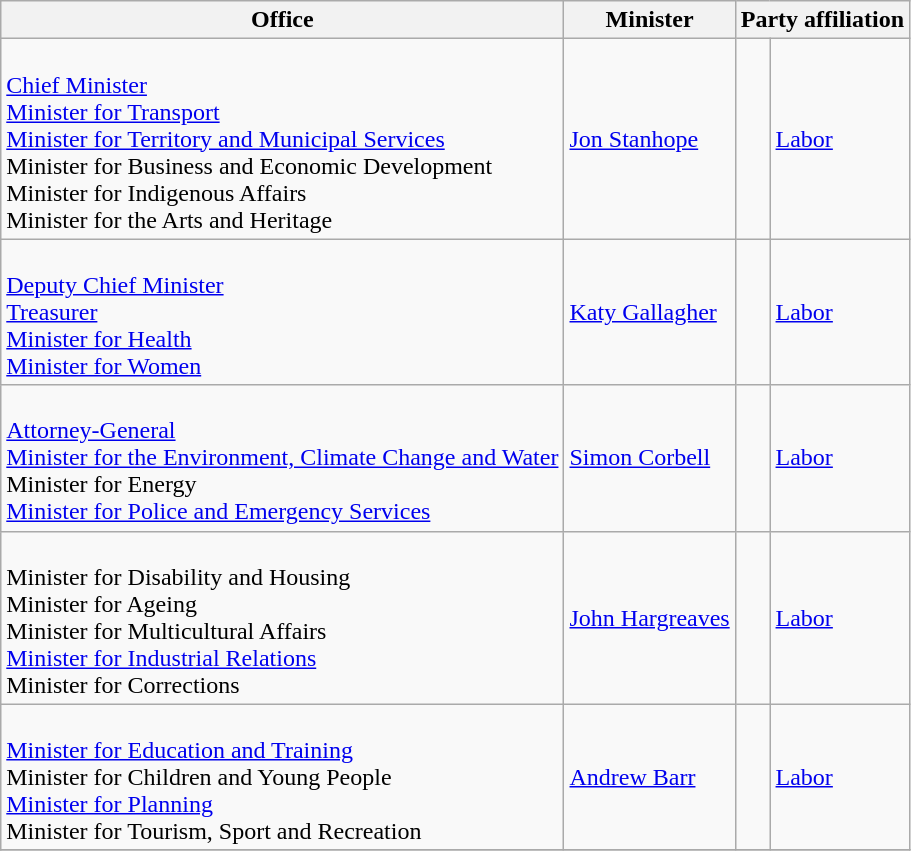<table class="wikitable">
<tr>
<th>Office</th>
<th>Minister</th>
<th colspan=2>Party affiliation</th>
</tr>
<tr>
<td><br><a href='#'>Chief Minister</a><br>
<a href='#'>Minister for Transport</a><br>
<a href='#'>Minister for Territory and Municipal Services</a><br>
Minister for Business and Economic Development<br>
Minister for Indigenous Affairs <br>
Minister for the Arts and Heritage</td>
<td><a href='#'>Jon Stanhope</a></td>
<td> </td>
<td><a href='#'>Labor</a></td>
</tr>
<tr>
<td><br><a href='#'>Deputy Chief Minister</a><br>
<a href='#'>Treasurer</a><br>
<a href='#'>Minister for Health</a><br>
<a href='#'>Minister for Women</a></td>
<td><a href='#'>Katy Gallagher</a></td>
<td> </td>
<td><a href='#'>Labor</a></td>
</tr>
<tr>
<td><br><a href='#'>Attorney-General</a><br>
<a href='#'>Minister for the Environment, Climate Change and Water</a><br>
Minister for Energy<br>
<a href='#'>Minister for Police and Emergency Services</a></td>
<td><a href='#'>Simon Corbell</a></td>
<td> </td>
<td><a href='#'>Labor</a></td>
</tr>
<tr>
<td><br>Minister for Disability and Housing<br>
Minister for Ageing<br>
Minister for Multicultural Affairs<br>
<a href='#'>Minister for Industrial Relations</a><br>
Minister for Corrections</td>
<td><a href='#'>John Hargreaves</a></td>
<td> </td>
<td><a href='#'>Labor</a></td>
</tr>
<tr>
<td><br><a href='#'>Minister for Education and Training</a><br>
Minister for Children and Young People<br>
<a href='#'>Minister for Planning</a><br>
Minister for Tourism, Sport and Recreation</td>
<td><a href='#'>Andrew Barr</a></td>
<td> </td>
<td><a href='#'>Labor</a></td>
</tr>
<tr>
</tr>
</table>
